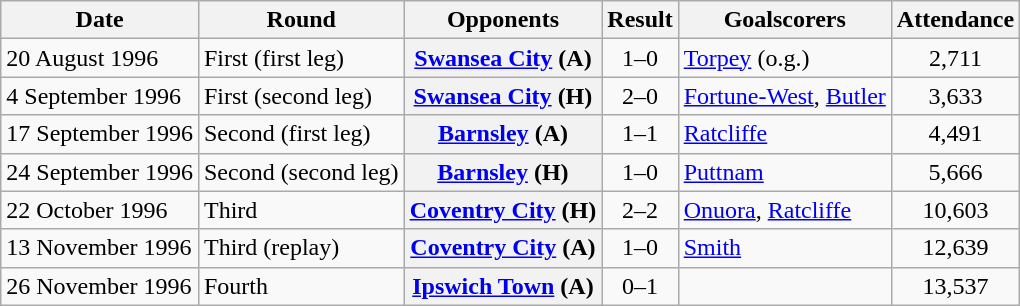<table class="wikitable plainrowheaders">
<tr>
<th scope=col>Date</th>
<th scope=col>Round</th>
<th scope=col>Opponents</th>
<th scope=col>Result</th>
<th scope=col class=unsortable>Goalscorers</th>
<th scope=col>Attendance</th>
</tr>
<tr>
<td>20 August 1996</td>
<td>First (first leg)</td>
<th scope=row><a href='#'>Swansea City</a> (A)</th>
<td align=center>1–0</td>
<td><a href='#'>Torpey</a> (o.g.)</td>
<td align=center>2,711</td>
</tr>
<tr>
<td>4 September 1996</td>
<td>First (second leg)</td>
<th scope=row><a href='#'>Swansea City</a> (H)</th>
<td align=center>2–0</td>
<td><a href='#'>Fortune-West</a>, <a href='#'>Butler</a></td>
<td align=center>3,633</td>
</tr>
<tr>
<td>17 September 1996</td>
<td>Second (first leg)</td>
<th scope=row><a href='#'>Barnsley</a> (A)</th>
<td align=center>1–1</td>
<td><a href='#'>Ratcliffe</a></td>
<td align=center>4,491</td>
</tr>
<tr>
<td>24 September 1996</td>
<td>Second (second leg)</td>
<th scope=row><a href='#'>Barnsley</a> (H)</th>
<td align=center>1–0</td>
<td><a href='#'>Puttnam</a></td>
<td align=center>5,666</td>
</tr>
<tr>
<td>22 October 1996</td>
<td>Third</td>
<th scope=row><a href='#'>Coventry City</a> (H)</th>
<td align=center>2–2</td>
<td><a href='#'>Onuora</a>, <a href='#'>Ratcliffe</a></td>
<td align=center>10,603</td>
</tr>
<tr>
<td>13 November 1996</td>
<td>Third (replay)</td>
<th scope=row><a href='#'>Coventry City</a> (A)</th>
<td align=center>1–0</td>
<td><a href='#'>Smith</a></td>
<td align=center>12,639</td>
</tr>
<tr>
<td>26 November 1996</td>
<td>Fourth</td>
<th scope=row><a href='#'>Ipswich Town</a> (A)</th>
<td align=center>0–1</td>
<td></td>
<td align=center>13,537</td>
</tr>
</table>
